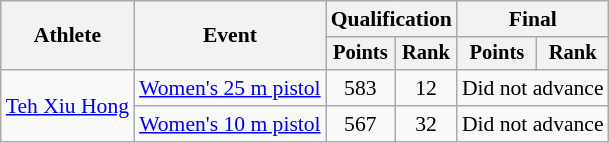<table class="wikitable" style="font-size:90%">
<tr>
<th rowspan="2">Athlete</th>
<th rowspan="2">Event</th>
<th colspan=2>Qualification</th>
<th colspan=2>Final</th>
</tr>
<tr style="font-size:95%">
<th>Points</th>
<th>Rank</th>
<th>Points</th>
<th>Rank</th>
</tr>
<tr align=center>
<td align=left rowspan=2><a href='#'>Teh Xiu Hong</a></td>
<td align=left><a href='#'>Women's 25 m pistol</a></td>
<td>583</td>
<td>12</td>
<td colspan=2>Did not advance</td>
</tr>
<tr align=center>
<td align=left><a href='#'>Women's 10 m pistol</a></td>
<td>567</td>
<td>32</td>
<td colspan=2>Did not advance</td>
</tr>
</table>
